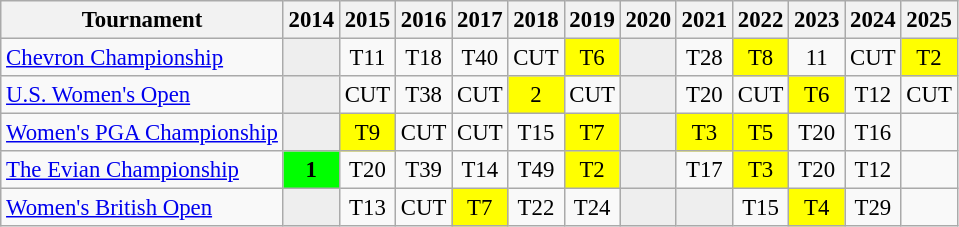<table class="wikitable" style="font-size:95%;text-align:center;">
<tr>
<th>Tournament</th>
<th>2014</th>
<th>2015</th>
<th>2016</th>
<th>2017</th>
<th>2018</th>
<th>2019</th>
<th>2020</th>
<th>2021</th>
<th>2022</th>
<th>2023</th>
<th>2024</th>
<th>2025</th>
</tr>
<tr>
<td align=left><a href='#'>Chevron Championship</a></td>
<td style="background:#eeeeee;"></td>
<td>T11</td>
<td>T18</td>
<td>T40</td>
<td>CUT</td>
<td style="background:yellow;">T6</td>
<td style="background:#eeeeee;"></td>
<td>T28</td>
<td style="background:yellow;">T8</td>
<td>11</td>
<td>CUT</td>
<td style="background:yellow;">T2</td>
</tr>
<tr>
<td align=left><a href='#'>U.S. Women's Open</a></td>
<td style="background:#eeeeee;"></td>
<td>CUT</td>
<td>T38</td>
<td>CUT</td>
<td style="background:yellow;">2</td>
<td>CUT</td>
<td style="background:#eeeeee;"></td>
<td>T20</td>
<td>CUT</td>
<td style="background:yellow;">T6</td>
<td>T12</td>
<td>CUT</td>
</tr>
<tr>
<td align=left><a href='#'>Women's PGA Championship</a></td>
<td style="background:#eeeeee;"></td>
<td style="background:yellow;">T9</td>
<td>CUT</td>
<td>CUT</td>
<td>T15</td>
<td style="background:yellow;">T7</td>
<td style="background:#eeeeee;"></td>
<td style="background:yellow;">T3</td>
<td style="background:yellow;">T5</td>
<td>T20</td>
<td>T16</td>
<td></td>
</tr>
<tr>
<td align=left><a href='#'>The Evian Championship</a></td>
<td style="background:lime;"><strong>1</strong></td>
<td>T20</td>
<td>T39</td>
<td>T14</td>
<td>T49</td>
<td style="background:yellow;">T2</td>
<td style="background:#eeeeee;"></td>
<td>T17</td>
<td style="background:yellow;">T3</td>
<td>T20</td>
<td>T12</td>
<td></td>
</tr>
<tr>
<td align=left><a href='#'>Women's British Open</a></td>
<td style="background:#eeeeee;"></td>
<td>T13</td>
<td>CUT</td>
<td style="background:yellow;">T7</td>
<td>T22</td>
<td>T24</td>
<td style="background:#eeeeee;"></td>
<td style="background:#eeeeee;"></td>
<td>T15</td>
<td style="background:yellow;">T4</td>
<td>T29</td>
<td></td>
</tr>
</table>
